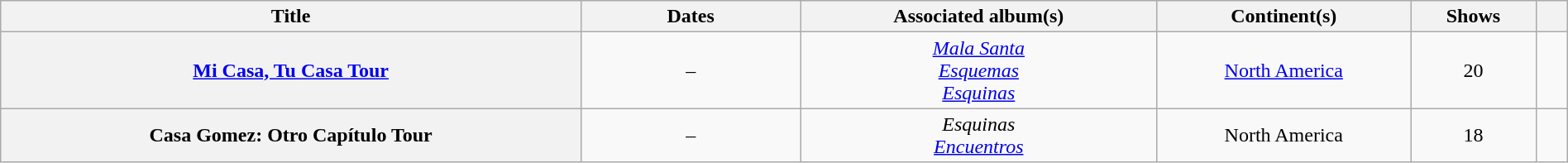<table class="wikitable sortable plainrowheaders" style="text-align:center;" width="100%">
<tr>
<th scope="col">Title</th>
<th scope="col" width="14%">Dates</th>
<th scope="col">Associated album(s)</th>
<th scope="col">Continent(s)</th>
<th scope="col">Shows</th>
<th scope="col" width="2%" class="unsortable"></th>
</tr>
<tr>
<th scope="row"><a href='#'>Mi Casa, Tu Casa Tour</a></th>
<td>–<br></td>
<td><em><a href='#'>Mala Santa</a></em><br><em><a href='#'>Esquemas</a></em><br><em><a href='#'>Esquinas</a></em></td>
<td><a href='#'>North America</a></td>
<td>20</td>
<td><br></td>
</tr>
<tr>
<th scope="row">Casa Gomez: Otro Capítulo Tour</th>
<td>–<br></td>
<td><em>Esquinas</em><br><em><a href='#'>Encuentros</a></em></td>
<td>North America</td>
<td>18</td>
<td></td>
</tr>
</table>
